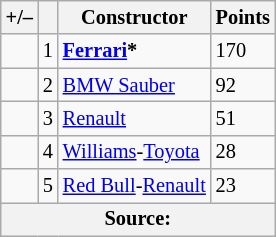<table class="wikitable" style="font-size: 85%;">
<tr>
<th>+/–</th>
<th></th>
<th>Constructor</th>
<th>Points</th>
</tr>
<tr>
<td></td>
<td align="center">1</td>
<td> <strong><a href='#'>Ferrari</a>*</strong></td>
<td>170</td>
</tr>
<tr>
<td></td>
<td align="center">2</td>
<td> <a href='#'>BMW Sauber</a></td>
<td>92</td>
</tr>
<tr>
<td></td>
<td align="center">3</td>
<td> <a href='#'>Renault</a></td>
<td>51</td>
</tr>
<tr>
<td></td>
<td align="center">4</td>
<td> <a href='#'>Williams</a>-<a href='#'>Toyota</a></td>
<td>28</td>
</tr>
<tr>
<td></td>
<td align="center">5</td>
<td> <a href='#'>Red Bull</a>-<a href='#'>Renault</a></td>
<td>23</td>
</tr>
<tr>
<th colspan=4>Source:</th>
</tr>
</table>
